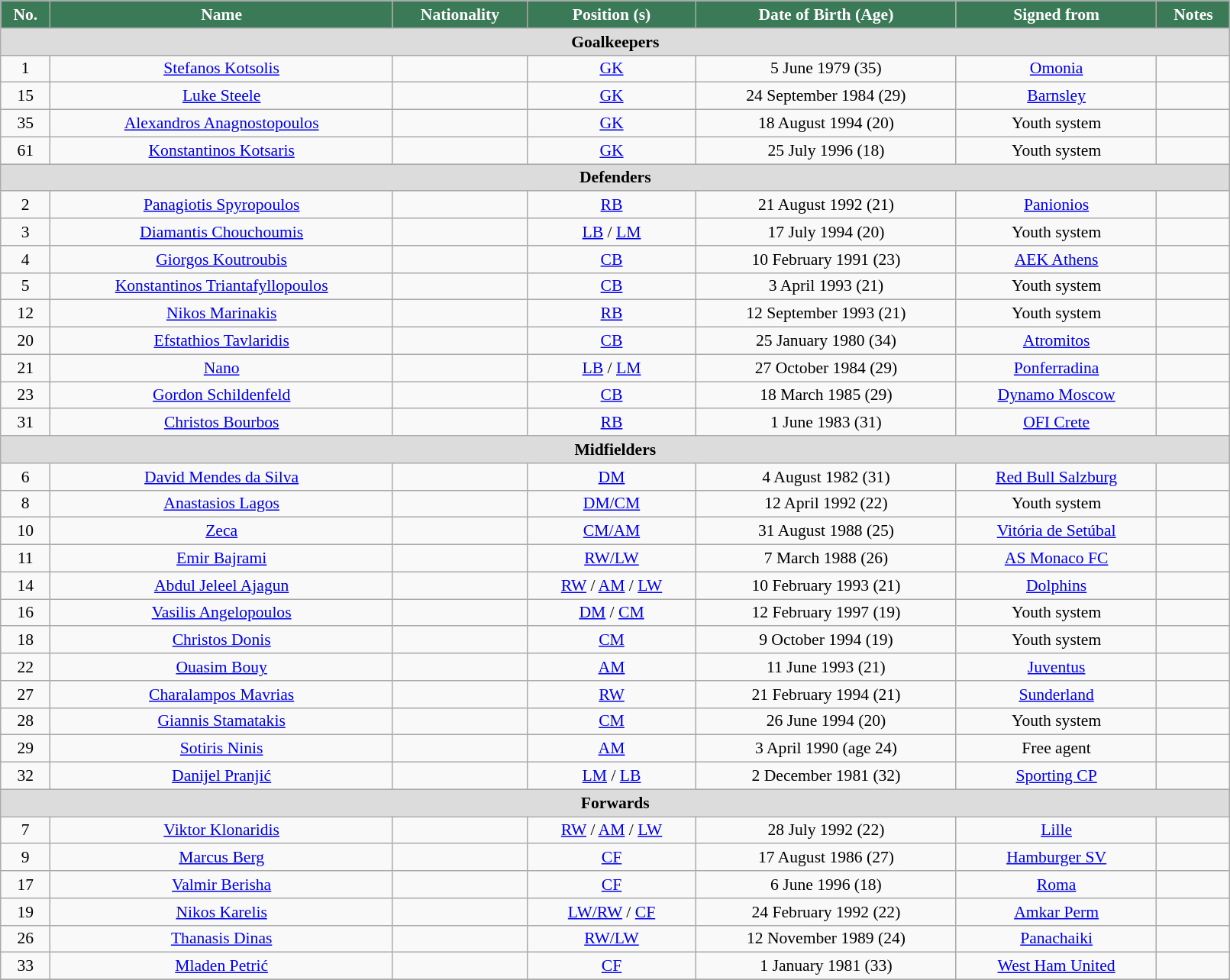<table class="wikitable" style="text-align:center; font-size:90%; width:85%;">
<tr>
<th style="background:#3B7A57; color:white; text-align:center;">No.</th>
<th style="background:#3B7A57; color:white; text-align:center;">Name</th>
<th style="background:#3B7A57; color:white; text-align:center;">Nationality</th>
<th style="background:#3B7A57; color:white; text-align:center;">Position (s)</th>
<th style="background:#3B7A57; color:white; text-align:center;">Date of Birth (Age)</th>
<th style="background:#3B7A57; color:white; text-align:center;">Signed from</th>
<th style="background:#3B7A57; color:white; text-align:center;">Notes</th>
</tr>
<tr>
<th colspan="7" style="background:#dcdcdc; text-align:center;">Goalkeepers</th>
</tr>
<tr>
<td>1</td>
<td><a href='#'>Stefanos Kotsolis</a></td>
<td></td>
<td><a href='#'>GK</a></td>
<td>5 June 1979 (35)</td>
<td> <a href='#'>Omonia</a></td>
<td></td>
</tr>
<tr>
<td>15</td>
<td><a href='#'>Luke Steele</a></td>
<td></td>
<td><a href='#'>GK</a></td>
<td>24 September 1984 (29)</td>
<td> <a href='#'>Barnsley</a></td>
<td></td>
</tr>
<tr>
<td>35</td>
<td><a href='#'>Alexandros Anagnostopoulos</a></td>
<td></td>
<td><a href='#'>GK</a></td>
<td>18 August 1994 (20)</td>
<td>Youth system</td>
<td></td>
</tr>
<tr Alexandros Anagnostopoulos>
<td>61</td>
<td><a href='#'>Konstantinos Kotsaris</a></td>
<td></td>
<td><a href='#'>GK</a></td>
<td>25 July 1996 (18)</td>
<td>Youth system</td>
<td></td>
</tr>
<tr>
<th colspan="7" style="background:#dcdcdc; text-align:center;">Defenders</th>
</tr>
<tr>
<td>2</td>
<td><a href='#'>Panagiotis Spyropoulos</a></td>
<td></td>
<td><a href='#'>RB</a></td>
<td>21 August 1992 (21)</td>
<td> <a href='#'>Panionios</a></td>
<td></td>
</tr>
<tr>
<td>3</td>
<td><a href='#'>Diamantis Chouchoumis</a></td>
<td></td>
<td><a href='#'>LB</a> / <a href='#'>LM</a></td>
<td>17 July 1994 (20)</td>
<td>Youth system</td>
<td></td>
</tr>
<tr>
<td>4</td>
<td><a href='#'>Giorgos Koutroubis</a></td>
<td></td>
<td><a href='#'>CB</a></td>
<td>10 February 1991 (23)</td>
<td> <a href='#'>AEK Athens</a></td>
<td></td>
</tr>
<tr>
<td>5</td>
<td><a href='#'>Konstantinos Triantafyllopoulos</a></td>
<td></td>
<td><a href='#'>CB</a></td>
<td>3 April 1993 (21)</td>
<td>Youth system</td>
<td></td>
</tr>
<tr>
<td>12</td>
<td><a href='#'>Nikos Marinakis</a></td>
<td></td>
<td><a href='#'>RB</a></td>
<td>12 September 1993 (21)</td>
<td>Youth system</td>
<td></td>
</tr>
<tr>
<td>20</td>
<td><a href='#'>Efstathios Tavlaridis</a></td>
<td></td>
<td><a href='#'>CB</a></td>
<td>25 January 1980 (34)</td>
<td> <a href='#'>Atromitos</a></td>
<td></td>
</tr>
<tr>
<td>21</td>
<td><a href='#'>Nano</a></td>
<td></td>
<td><a href='#'>LB</a> / <a href='#'>LM</a></td>
<td>27 October 1984 (29)</td>
<td> <a href='#'>Ponferradina</a></td>
<td></td>
</tr>
<tr>
<td>23</td>
<td><a href='#'>Gordon Schildenfeld</a></td>
<td></td>
<td><a href='#'>CB</a></td>
<td>18 March 1985 (29)</td>
<td> <a href='#'>Dynamo Moscow</a></td>
<td></td>
</tr>
<tr>
<td>31</td>
<td><a href='#'>Christos Bourbos</a></td>
<td></td>
<td><a href='#'>RB</a></td>
<td>1 June 1983 (31)</td>
<td> <a href='#'>OFI Crete</a></td>
<td></td>
</tr>
<tr>
<th colspan="7" style="background:#dcdcdc; text-align:center;">Midfielders</th>
</tr>
<tr>
<td>6</td>
<td><a href='#'>David Mendes da Silva</a></td>
<td></td>
<td><a href='#'>DM</a></td>
<td>4 August 1982 (31)</td>
<td> <a href='#'>Red Bull Salzburg</a></td>
<td></td>
</tr>
<tr>
<td>8</td>
<td><a href='#'>Anastasios Lagos</a></td>
<td></td>
<td><a href='#'>DM/CM</a></td>
<td>12 April 1992 (22)</td>
<td>Youth system</td>
<td></td>
</tr>
<tr>
<td>10</td>
<td><a href='#'>Zeca</a></td>
<td></td>
<td><a href='#'>CM/AM</a></td>
<td>31 August 1988 (25)</td>
<td> <a href='#'>Vitória de Setúbal</a></td>
<td></td>
</tr>
<tr>
<td>11</td>
<td><a href='#'>Emir Bajrami</a></td>
<td></td>
<td><a href='#'>RW/LW</a></td>
<td>7 March 1988 (26)</td>
<td> <a href='#'>AS Monaco FC</a></td>
<td></td>
</tr>
<tr>
<td>14</td>
<td><a href='#'>Abdul Jeleel Ajagun</a></td>
<td></td>
<td><a href='#'>RW</a> / <a href='#'>AM</a> / <a href='#'>LW</a></td>
<td>10 February 1993 (21)</td>
<td> <a href='#'>Dolphins</a></td>
<td></td>
</tr>
<tr>
<td>16</td>
<td><a href='#'>Vasilis Angelopoulos</a></td>
<td></td>
<td><a href='#'>DM</a> / <a href='#'>CM</a></td>
<td>12 February 1997 (19)</td>
<td>Youth system</td>
<td></td>
</tr>
<tr>
<td>18</td>
<td><a href='#'>Christos Donis</a></td>
<td></td>
<td><a href='#'>CM</a></td>
<td>9 October 1994 (19)</td>
<td>Youth system</td>
<td></td>
</tr>
<tr>
<td>22</td>
<td><a href='#'>Ouasim Bouy</a></td>
<td></td>
<td><a href='#'>AM</a></td>
<td>11 June 1993 (21)</td>
<td> <a href='#'>Juventus</a></td>
<td></td>
</tr>
<tr>
<td>27</td>
<td><a href='#'>Charalampos Mavrias</a></td>
<td></td>
<td><a href='#'>RW</a></td>
<td>21 February 1994 (21)</td>
<td> <a href='#'>Sunderland</a></td>
<td></td>
</tr>
<tr>
<td>28</td>
<td><a href='#'>Giannis Stamatakis</a></td>
<td></td>
<td><a href='#'>CM</a></td>
<td>26 June 1994 (20)</td>
<td>Youth system</td>
<td></td>
</tr>
<tr>
<td>29</td>
<td><a href='#'>Sotiris Ninis</a></td>
<td></td>
<td><a href='#'>AM</a></td>
<td>3 April 1990 (age 24)</td>
<td>Free agent</td>
<td></td>
</tr>
<tr>
<td>32</td>
<td><a href='#'>Danijel Pranjić</a></td>
<td></td>
<td><a href='#'>LM</a> / <a href='#'>LB</a></td>
<td>2 December 1981 (32)</td>
<td> <a href='#'>Sporting CP</a></td>
<td></td>
</tr>
<tr>
<th colspan="7" style="background:#dcdcdc; text-align:center;">Forwards</th>
</tr>
<tr>
<td>7</td>
<td><a href='#'>Viktor Klonaridis</a></td>
<td></td>
<td><a href='#'>RW</a> / <a href='#'>AM</a> / <a href='#'>LW</a></td>
<td>28 July 1992 (22)</td>
<td> <a href='#'>Lille</a></td>
<td></td>
</tr>
<tr>
<td>9</td>
<td><a href='#'>Marcus Berg</a></td>
<td></td>
<td><a href='#'>CF</a></td>
<td>17 August 1986 (27)</td>
<td> <a href='#'>Hamburger SV</a></td>
<td></td>
</tr>
<tr>
<td>17</td>
<td><a href='#'>Valmir Berisha</a></td>
<td></td>
<td><a href='#'>CF</a></td>
<td>6 June 1996 (18)</td>
<td> <a href='#'>Roma</a></td>
<td></td>
</tr>
<tr>
<td>19</td>
<td><a href='#'>Nikos Karelis</a></td>
<td></td>
<td><a href='#'>LW/RW</a> / <a href='#'>CF</a></td>
<td>24 February 1992 (22)</td>
<td> <a href='#'>Amkar Perm</a></td>
<td></td>
</tr>
<tr>
<td>26</td>
<td><a href='#'>Thanasis Dinas</a></td>
<td></td>
<td><a href='#'>RW/LW</a></td>
<td>12 November 1989 (24)</td>
<td> <a href='#'>Panachaiki</a></td>
<td></td>
</tr>
<tr>
<td>33</td>
<td><a href='#'>Mladen Petrić</a></td>
<td></td>
<td><a href='#'>CF</a></td>
<td>1 January 1981 (33)</td>
<td> <a href='#'>West Ham United</a></td>
<td></td>
</tr>
<tr>
</tr>
</table>
